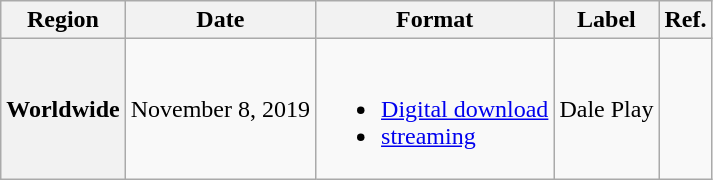<table class="wikitable plainrowheaders">
<tr>
<th scope="col">Region</th>
<th scope="col">Date</th>
<th scope="col">Format</th>
<th scope="col">Label</th>
<th scope="col">Ref.</th>
</tr>
<tr>
<th scope="row">Worldwide</th>
<td>November 8, 2019</td>
<td><br><ul><li><a href='#'>Digital download</a></li><li><a href='#'>streaming</a></li></ul></td>
<td>Dale Play</td>
<td></td>
</tr>
</table>
